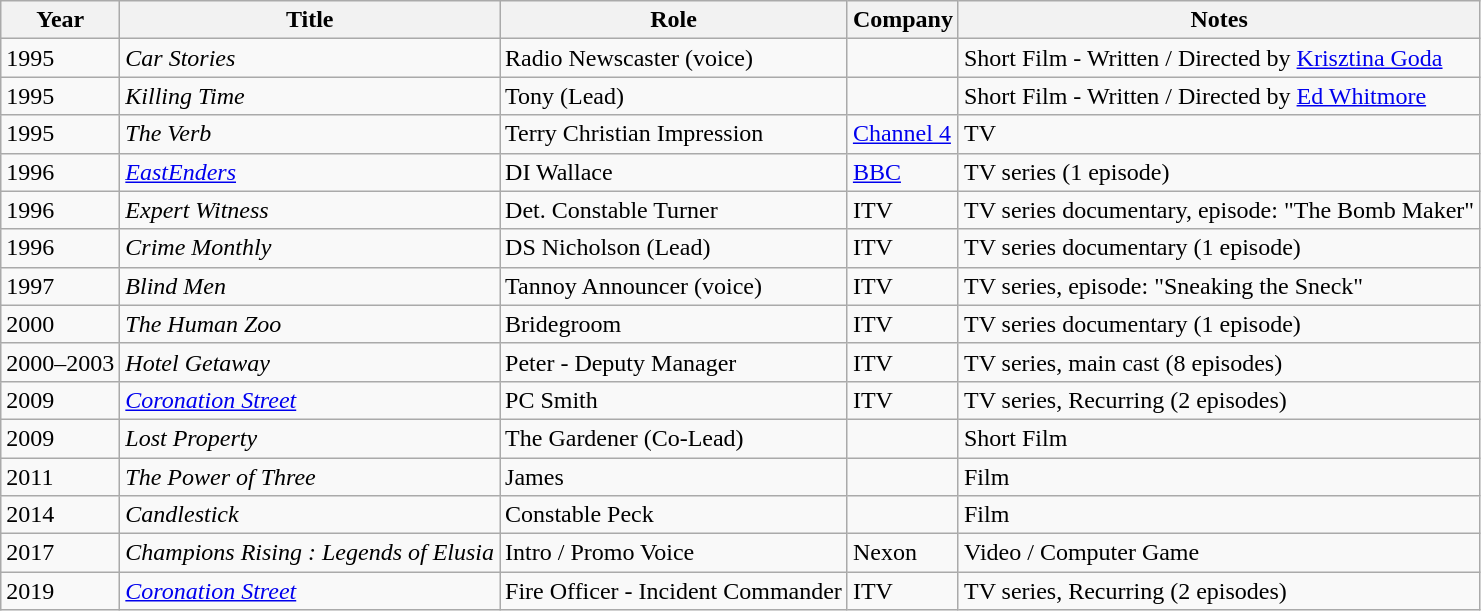<table class="wikitable sortable">
<tr>
<th>Year</th>
<th>Title</th>
<th>Role</th>
<th>Company</th>
<th>Notes</th>
</tr>
<tr>
<td>1995</td>
<td><em>Car Stories</em></td>
<td>Radio Newscaster (voice)</td>
<td></td>
<td>Short Film - Written / Directed by <a href='#'>Krisztina Goda</a></td>
</tr>
<tr>
<td>1995</td>
<td><em>Killing Time</em></td>
<td>Tony (Lead)</td>
<td></td>
<td>Short Film - Written / Directed by <a href='#'>Ed Whitmore</a></td>
</tr>
<tr>
<td>1995</td>
<td><em>The Verb</em></td>
<td>Terry Christian Impression</td>
<td><a href='#'>Channel 4</a></td>
<td>TV</td>
</tr>
<tr>
<td>1996</td>
<td><em><a href='#'>EastEnders</a></em></td>
<td>DI Wallace</td>
<td><a href='#'>BBC</a></td>
<td>TV series (1 episode)</td>
</tr>
<tr>
<td>1996</td>
<td><em>Expert Witness</em></td>
<td>Det. Constable Turner</td>
<td>ITV</td>
<td>TV series documentary, episode: "The Bomb Maker"</td>
</tr>
<tr>
<td>1996</td>
<td><em>Crime Monthly</em></td>
<td>DS Nicholson (Lead)</td>
<td>ITV</td>
<td>TV series documentary (1 episode)</td>
</tr>
<tr>
<td>1997</td>
<td><em>Blind Men</em></td>
<td>Tannoy Announcer (voice)</td>
<td>ITV</td>
<td>TV series, episode: "Sneaking the Sneck"</td>
</tr>
<tr>
<td>2000</td>
<td><em>The Human Zoo</em></td>
<td>Bridegroom</td>
<td>ITV</td>
<td>TV series documentary (1 episode)</td>
</tr>
<tr>
<td>2000–2003</td>
<td><em>Hotel Getaway</em></td>
<td>Peter - Deputy Manager</td>
<td>ITV</td>
<td>TV series, main cast (8 episodes)</td>
</tr>
<tr>
<td>2009</td>
<td><em><a href='#'>Coronation Street</a></em></td>
<td>PC Smith</td>
<td>ITV</td>
<td>TV series, Recurring (2 episodes)</td>
</tr>
<tr>
<td>2009</td>
<td><em>Lost Property</em></td>
<td>The Gardener (Co-Lead)</td>
<td></td>
<td>Short Film</td>
</tr>
<tr>
<td>2011</td>
<td><em>The Power of Three</em></td>
<td>James</td>
<td></td>
<td>Film</td>
</tr>
<tr>
<td>2014</td>
<td><em>Candlestick</em></td>
<td>Constable Peck</td>
<td></td>
<td>Film</td>
</tr>
<tr>
<td>2017</td>
<td><em>Champions Rising : Legends of Elusia</em></td>
<td>Intro / Promo Voice</td>
<td>Nexon</td>
<td>Video / Computer Game</td>
</tr>
<tr>
<td>2019</td>
<td><em><a href='#'>Coronation Street</a></em></td>
<td>Fire Officer - Incident Commander</td>
<td>ITV</td>
<td>TV series, Recurring (2 episodes)</td>
</tr>
</table>
